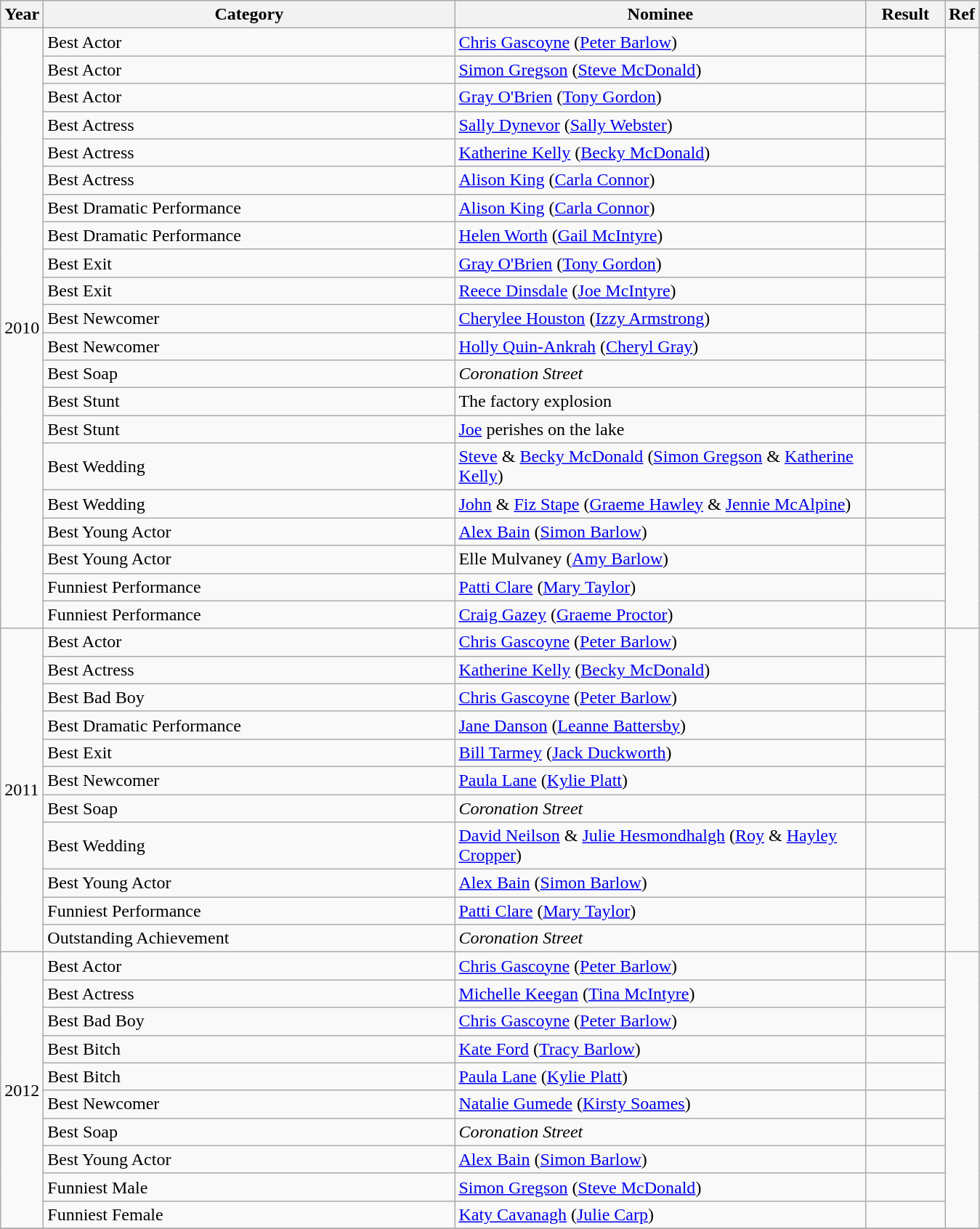<table class="wikitable">
<tr>
<th>Year</th>
<th width="370">Category</th>
<th width="370">Nominee</th>
<th width="65">Result</th>
<th>Ref</th>
</tr>
<tr>
<td rowspan="21">2010</td>
<td>Best Actor</td>
<td><a href='#'>Chris Gascoyne</a> (<a href='#'>Peter Barlow</a>)</td>
<td></td>
<td align="center" rowspan="21"><br></td>
</tr>
<tr>
<td>Best Actor</td>
<td><a href='#'>Simon Gregson</a> (<a href='#'>Steve McDonald</a>)</td>
<td></td>
</tr>
<tr>
<td>Best Actor</td>
<td><a href='#'>Gray O'Brien</a> (<a href='#'>Tony Gordon</a>)</td>
<td></td>
</tr>
<tr>
<td>Best Actress</td>
<td><a href='#'>Sally Dynevor</a> (<a href='#'>Sally Webster</a>)</td>
<td></td>
</tr>
<tr>
<td>Best Actress</td>
<td><a href='#'>Katherine Kelly</a> (<a href='#'>Becky McDonald</a>)</td>
<td></td>
</tr>
<tr>
<td>Best Actress</td>
<td><a href='#'>Alison King</a> (<a href='#'>Carla Connor</a>)</td>
<td></td>
</tr>
<tr>
<td>Best Dramatic Performance</td>
<td><a href='#'>Alison King</a> (<a href='#'>Carla Connor</a>)</td>
<td></td>
</tr>
<tr>
<td>Best Dramatic Performance</td>
<td><a href='#'>Helen Worth</a> (<a href='#'>Gail McIntyre</a>)</td>
<td></td>
</tr>
<tr>
<td>Best Exit</td>
<td><a href='#'>Gray O'Brien</a> (<a href='#'>Tony Gordon</a>)</td>
<td></td>
</tr>
<tr>
<td>Best Exit</td>
<td><a href='#'>Reece Dinsdale</a> (<a href='#'>Joe McIntyre</a>)</td>
<td></td>
</tr>
<tr>
<td>Best Newcomer</td>
<td><a href='#'>Cherylee Houston</a> (<a href='#'>Izzy Armstrong</a>)</td>
<td></td>
</tr>
<tr>
<td>Best Newcomer</td>
<td><a href='#'>Holly Quin-Ankrah</a> (<a href='#'>Cheryl Gray</a>)</td>
<td></td>
</tr>
<tr>
<td>Best Soap</td>
<td><em>Coronation Street</em></td>
<td></td>
</tr>
<tr>
<td>Best Stunt</td>
<td>The factory explosion</td>
<td></td>
</tr>
<tr>
<td>Best Stunt</td>
<td><a href='#'>Joe</a> perishes on the lake</td>
<td></td>
</tr>
<tr>
<td>Best Wedding</td>
<td><a href='#'>Steve</a> & <a href='#'>Becky McDonald</a> (<a href='#'>Simon Gregson</a> & <a href='#'>Katherine Kelly</a>)</td>
<td></td>
</tr>
<tr>
<td>Best Wedding</td>
<td><a href='#'>John</a> & <a href='#'>Fiz Stape</a> (<a href='#'>Graeme Hawley</a> & <a href='#'>Jennie McAlpine</a>)</td>
<td></td>
</tr>
<tr>
<td>Best Young Actor</td>
<td><a href='#'>Alex Bain</a> (<a href='#'>Simon Barlow</a>)</td>
<td></td>
</tr>
<tr>
<td>Best Young Actor</td>
<td>Elle Mulvaney (<a href='#'>Amy Barlow</a>)</td>
<td></td>
</tr>
<tr>
<td>Funniest Performance</td>
<td><a href='#'>Patti Clare</a> (<a href='#'>Mary Taylor</a>)</td>
<td></td>
</tr>
<tr>
<td>Funniest Performance</td>
<td><a href='#'>Craig Gazey</a> (<a href='#'>Graeme Proctor</a>)</td>
<td></td>
</tr>
<tr>
<td rowspan="11">2011</td>
<td>Best Actor</td>
<td><a href='#'>Chris Gascoyne</a> (<a href='#'>Peter Barlow</a>)</td>
<td></td>
<td align="center" rowspan="11"></td>
</tr>
<tr>
<td>Best Actress</td>
<td><a href='#'>Katherine Kelly</a> (<a href='#'>Becky McDonald</a>)</td>
<td></td>
</tr>
<tr>
<td>Best Bad Boy</td>
<td><a href='#'>Chris Gascoyne</a> (<a href='#'>Peter Barlow</a>)</td>
<td></td>
</tr>
<tr>
<td>Best Dramatic Performance</td>
<td><a href='#'>Jane Danson</a> (<a href='#'>Leanne Battersby</a>)</td>
<td></td>
</tr>
<tr>
<td>Best Exit</td>
<td><a href='#'>Bill Tarmey</a> (<a href='#'>Jack Duckworth</a>)</td>
<td></td>
</tr>
<tr>
<td>Best Newcomer</td>
<td><a href='#'>Paula Lane</a> (<a href='#'>Kylie Platt</a>)</td>
<td></td>
</tr>
<tr>
<td>Best Soap</td>
<td><em>Coronation Street</em></td>
<td></td>
</tr>
<tr>
<td>Best Wedding</td>
<td><a href='#'>David Neilson</a> & <a href='#'>Julie Hesmondhalgh</a> (<a href='#'>Roy</a> & <a href='#'>Hayley Cropper</a>)</td>
<td></td>
</tr>
<tr>
<td>Best Young Actor</td>
<td><a href='#'>Alex Bain</a> (<a href='#'>Simon Barlow</a>)</td>
<td></td>
</tr>
<tr>
<td>Funniest Performance</td>
<td><a href='#'>Patti Clare</a> (<a href='#'>Mary Taylor</a>)</td>
<td></td>
</tr>
<tr>
<td>Outstanding Achievement</td>
<td><em>Coronation Street</em></td>
<td></td>
</tr>
<tr>
<td rowspan="10">2012</td>
<td>Best Actor</td>
<td><a href='#'>Chris Gascoyne</a> (<a href='#'>Peter Barlow</a>)</td>
<td></td>
<td align="center" rowspan="10"></td>
</tr>
<tr>
<td>Best Actress</td>
<td><a href='#'>Michelle Keegan</a> (<a href='#'>Tina McIntyre</a>)</td>
<td></td>
</tr>
<tr>
<td>Best Bad Boy</td>
<td><a href='#'>Chris Gascoyne</a> (<a href='#'>Peter Barlow</a>)</td>
<td></td>
</tr>
<tr>
<td>Best Bitch</td>
<td><a href='#'>Kate Ford</a> (<a href='#'>Tracy Barlow</a>)</td>
<td></td>
</tr>
<tr>
<td>Best Bitch</td>
<td><a href='#'>Paula Lane</a> (<a href='#'>Kylie Platt</a>)</td>
<td></td>
</tr>
<tr>
<td>Best Newcomer</td>
<td><a href='#'>Natalie Gumede</a> (<a href='#'>Kirsty Soames</a>)</td>
<td></td>
</tr>
<tr>
<td>Best Soap</td>
<td><em>Coronation Street</em></td>
<td></td>
</tr>
<tr>
<td>Best Young Actor</td>
<td><a href='#'>Alex Bain</a> (<a href='#'>Simon Barlow</a>)</td>
<td></td>
</tr>
<tr>
<td>Funniest Male</td>
<td><a href='#'>Simon Gregson</a> (<a href='#'>Steve McDonald</a>)</td>
<td></td>
</tr>
<tr>
<td>Funniest Female</td>
<td><a href='#'>Katy Cavanagh</a> (<a href='#'>Julie Carp</a>)</td>
<td></td>
</tr>
<tr>
</tr>
</table>
